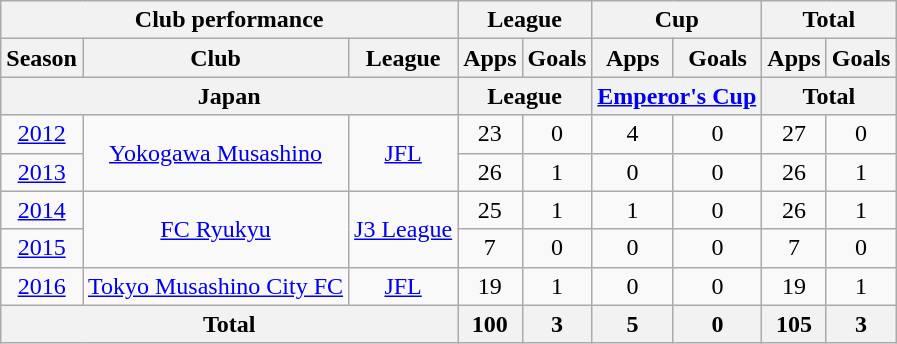<table class="wikitable" style="text-align:center;">
<tr>
<th colspan=3>Club performance</th>
<th colspan=2>League</th>
<th colspan=2>Cup</th>
<th colspan=2>Total</th>
</tr>
<tr>
<th>Season</th>
<th>Club</th>
<th>League</th>
<th>Apps</th>
<th>Goals</th>
<th>Apps</th>
<th>Goals</th>
<th>Apps</th>
<th>Goals</th>
</tr>
<tr>
<th colspan=3>Japan</th>
<th colspan=2>League</th>
<th colspan=2><a href='#'>Emperor's Cup</a></th>
<th colspan=2>Total</th>
</tr>
<tr>
<td><a href='#'>2012</a></td>
<td rowspan="2"><a href='#'>Yokogawa Musashino</a></td>
<td rowspan="2"><a href='#'>JFL</a></td>
<td>23</td>
<td>0</td>
<td>4</td>
<td>0</td>
<td>27</td>
<td>0</td>
</tr>
<tr>
<td><a href='#'>2013</a></td>
<td>26</td>
<td>1</td>
<td>0</td>
<td>0</td>
<td>26</td>
<td>1</td>
</tr>
<tr>
<td><a href='#'>2014</a></td>
<td rowspan="2"><a href='#'>FC Ryukyu</a></td>
<td rowspan="2"><a href='#'>J3 League</a></td>
<td>25</td>
<td>1</td>
<td>1</td>
<td>0</td>
<td>26</td>
<td>1</td>
</tr>
<tr>
<td><a href='#'>2015</a></td>
<td>7</td>
<td>0</td>
<td>0</td>
<td>0</td>
<td>7</td>
<td>0</td>
</tr>
<tr>
<td><a href='#'>2016</a></td>
<td><a href='#'>Tokyo Musashino City FC</a></td>
<td><a href='#'>JFL</a></td>
<td>19</td>
<td>1</td>
<td>0</td>
<td>0</td>
<td>19</td>
<td>1</td>
</tr>
<tr>
<th colspan=3>Total</th>
<th>100</th>
<th>3</th>
<th>5</th>
<th>0</th>
<th>105</th>
<th>3</th>
</tr>
</table>
